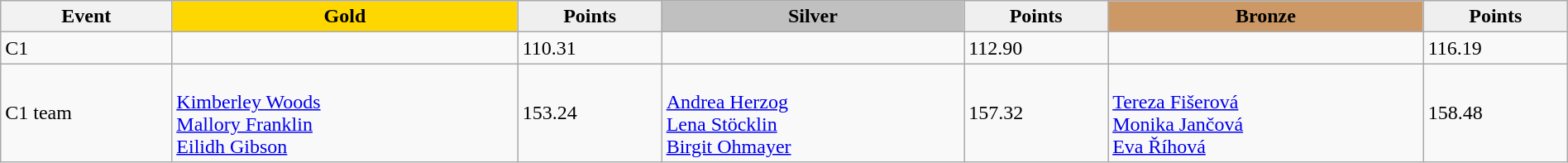<table class="wikitable" width="100%">
<tr>
<th>Event</th>
<td align="center" bgcolor="gold"><strong>Gold</strong></td>
<td align="center" bgcolor="EFEFEF"><strong>Points</strong></td>
<td align="center" bgcolor="silver"><strong>Silver</strong></td>
<td align="center" bgcolor="EFEFEF"><strong>Points</strong></td>
<td align="center" bgcolor="CC9966"><strong>Bronze</strong></td>
<td align="center" bgcolor="EFEFEF"><strong>Points</strong></td>
</tr>
<tr>
<td>C1</td>
<td></td>
<td>110.31</td>
<td></td>
<td>112.90</td>
<td></td>
<td>116.19</td>
</tr>
<tr>
<td>C1 team</td>
<td><br><a href='#'>Kimberley Woods</a><br><a href='#'>Mallory Franklin</a><br><a href='#'>Eilidh Gibson</a></td>
<td>153.24</td>
<td><br><a href='#'>Andrea Herzog</a><br><a href='#'>Lena Stöcklin</a><br><a href='#'>Birgit Ohmayer</a></td>
<td>157.32</td>
<td><br><a href='#'>Tereza Fišerová</a><br><a href='#'>Monika Jančová</a><br><a href='#'>Eva Říhová</a></td>
<td>158.48</td>
</tr>
</table>
